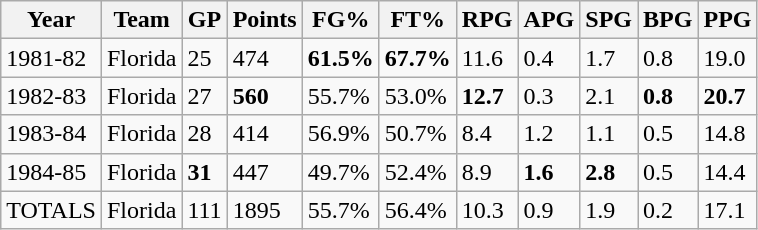<table class="wikitable">
<tr>
<th>Year</th>
<th>Team</th>
<th>GP</th>
<th>Points</th>
<th>FG%</th>
<th>FT%</th>
<th>RPG</th>
<th>APG</th>
<th>SPG</th>
<th>BPG</th>
<th>PPG</th>
</tr>
<tr>
<td>1981-82</td>
<td>Florida</td>
<td>25</td>
<td>474</td>
<td><strong>61.5%</strong></td>
<td><strong>67.7%</strong></td>
<td>11.6</td>
<td>0.4</td>
<td>1.7</td>
<td>0.8</td>
<td>19.0</td>
</tr>
<tr>
<td>1982-83</td>
<td>Florida</td>
<td>27</td>
<td><strong>560</strong></td>
<td>55.7%</td>
<td>53.0%</td>
<td><strong>12.7</strong></td>
<td>0.3</td>
<td>2.1</td>
<td><strong>0.8</strong></td>
<td><strong>20.7</strong></td>
</tr>
<tr>
<td>1983-84</td>
<td>Florida</td>
<td>28</td>
<td>414</td>
<td>56.9%</td>
<td>50.7%</td>
<td>8.4</td>
<td>1.2</td>
<td>1.1</td>
<td>0.5</td>
<td>14.8</td>
</tr>
<tr>
<td>1984-85</td>
<td>Florida</td>
<td><strong>31</strong></td>
<td>447</td>
<td>49.7%</td>
<td>52.4%</td>
<td>8.9</td>
<td><strong>1.6</strong></td>
<td><strong>2.8</strong></td>
<td>0.5</td>
<td>14.4</td>
</tr>
<tr>
<td>TOTALS</td>
<td>Florida</td>
<td>111</td>
<td>1895</td>
<td>55.7%</td>
<td>56.4%</td>
<td>10.3</td>
<td>0.9</td>
<td>1.9</td>
<td>0.2</td>
<td>17.1</td>
</tr>
</table>
